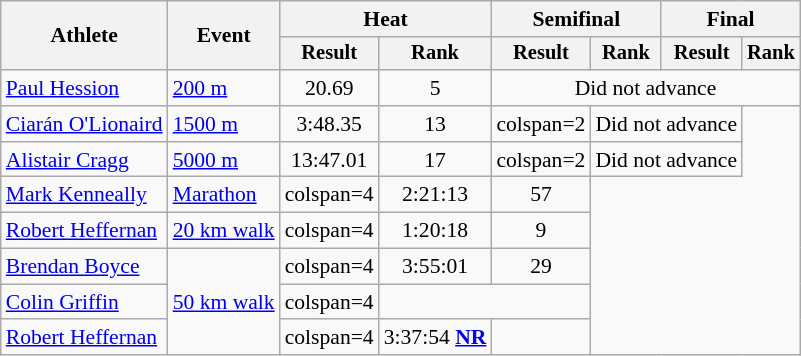<table class="wikitable" style="font-size:90%">
<tr>
<th rowspan="2">Athlete</th>
<th rowspan="2">Event</th>
<th colspan="2">Heat</th>
<th colspan="2">Semifinal</th>
<th colspan="2">Final</th>
</tr>
<tr style="font-size:95%">
<th>Result</th>
<th>Rank</th>
<th>Result</th>
<th>Rank</th>
<th>Result</th>
<th>Rank</th>
</tr>
<tr align=center>
<td align=left><a href='#'>Paul Hession</a></td>
<td align=left><a href='#'>200 m</a></td>
<td>20.69</td>
<td>5</td>
<td colspan=4>Did not advance</td>
</tr>
<tr align=center>
<td align=left><a href='#'>Ciarán O'Lionaird</a></td>
<td align=left><a href='#'>1500 m</a></td>
<td>3:48.35</td>
<td>13</td>
<td>colspan=2 </td>
<td colspan=2>Did not advance</td>
</tr>
<tr align=center>
<td align=left><a href='#'>Alistair Cragg</a></td>
<td align=left><a href='#'>5000 m</a></td>
<td>13:47.01</td>
<td>17</td>
<td>colspan=2 </td>
<td colspan=2>Did not advance</td>
</tr>
<tr align=center>
<td align=left><a href='#'>Mark Kenneally</a></td>
<td align=left><a href='#'>Marathon</a></td>
<td>colspan=4 </td>
<td>2:21:13</td>
<td>57</td>
</tr>
<tr align=center>
<td align=left><a href='#'>Robert Heffernan</a></td>
<td align=left><a href='#'>20 km walk</a></td>
<td>colspan=4 </td>
<td>1:20:18</td>
<td>9</td>
</tr>
<tr align=center>
<td align=left><a href='#'>Brendan Boyce</a></td>
<td align=left rowspan=3><a href='#'>50 km walk</a></td>
<td>colspan=4 </td>
<td>3:55:01</td>
<td>29</td>
</tr>
<tr align=center>
<td align=left><a href='#'>Colin Griffin</a></td>
<td>colspan=4 </td>
<td colspan=2></td>
</tr>
<tr align=center>
<td align=left><a href='#'>Robert Heffernan</a></td>
<td>colspan=4 </td>
<td>3:37:54 <strong><a href='#'>NR</a></strong></td>
<td></td>
</tr>
</table>
